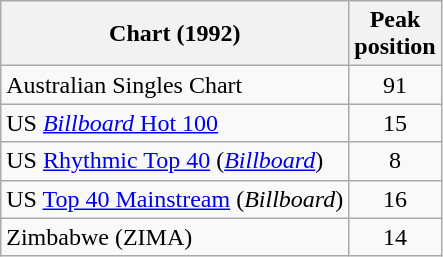<table Class = "wikitable sortable">
<tr>
<th>Chart (1992)</th>
<th>Peak<br>position</th>
</tr>
<tr>
<td>Australian Singles Chart</td>
<td style="text-align:center;">91</td>
</tr>
<tr>
<td>US <a href='#'><em>Billboard</em> Hot 100</a></td>
<td align=center>15</td>
</tr>
<tr>
<td>US <a href='#'>Rhythmic Top 40</a> (<em><a href='#'>Billboard</a></em>)</td>
<td align=center>8</td>
</tr>
<tr>
<td>US <a href='#'>Top 40 Mainstream</a> (<em>Billboard</em>)</td>
<td align=center>16</td>
</tr>
<tr>
<td>Zimbabwe (ZIMA)</td>
<td align=center>14</td>
</tr>
</table>
